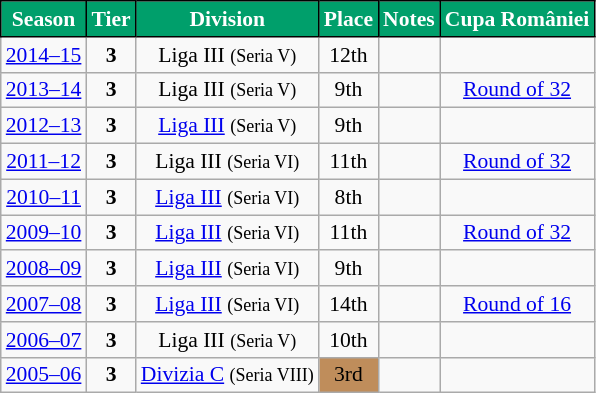<table class="wikitable" style="text-align:center; font-size:90%">
<tr>
<th style="background:#009F6B;color:#FFFFFF;border:1px solid #000000;">Season</th>
<th style="background:#009F6B;color:#FFFFFF;border:1px solid #000000;">Tier</th>
<th style="background:#009F6B;color:#FFFFFF;border:1px solid #000000;">Division</th>
<th style="background:#009F6B;color:#FFFFFF;border:1px solid #000000;">Place</th>
<th style="background:#009F6B;color:#FFFFFF;border:1px solid #000000;">Notes</th>
<th style="background:#009F6B;color:#FFFFFF;border:1px solid #000000;">Cupa României</th>
</tr>
<tr>
<td><a href='#'>2014–15</a></td>
<td><strong>3</strong></td>
<td>Liga III <small>(Seria V)</small></td>
<td>12th</td>
<td></td>
<td></td>
</tr>
<tr>
<td><a href='#'>2013–14</a></td>
<td><strong>3</strong></td>
<td>Liga III <small>(Seria V)</small></td>
<td>9th</td>
<td></td>
<td><a href='#'>Round of 32</a></td>
</tr>
<tr>
<td><a href='#'>2012–13</a></td>
<td><strong>3</strong></td>
<td><a href='#'>Liga III</a> <small>(Seria V)</small></td>
<td>9th</td>
<td></td>
<td></td>
</tr>
<tr>
<td><a href='#'>2011–12</a></td>
<td><strong>3</strong></td>
<td>Liga III <small>(Seria VI)</small></td>
<td>11th</td>
<td></td>
<td><a href='#'>Round of 32</a></td>
</tr>
<tr>
<td><a href='#'>2010–11</a></td>
<td><strong>3</strong></td>
<td><a href='#'>Liga III</a> <small>(Seria VI)</small></td>
<td>8th</td>
<td></td>
<td></td>
</tr>
<tr>
<td><a href='#'>2009–10</a></td>
<td><strong>3</strong></td>
<td><a href='#'>Liga III</a> <small>(Seria VI)</small></td>
<td>11th</td>
<td></td>
<td><a href='#'>Round of 32</a></td>
</tr>
<tr>
<td><a href='#'>2008–09</a></td>
<td><strong>3</strong></td>
<td><a href='#'>Liga III</a> <small>(Seria VI)</small></td>
<td>9th</td>
<td></td>
<td></td>
</tr>
<tr>
<td><a href='#'>2007–08</a></td>
<td><strong>3</strong></td>
<td><a href='#'>Liga III</a> <small>(Seria VI)</small></td>
<td>14th</td>
<td></td>
<td><a href='#'>Round of 16</a></td>
</tr>
<tr>
<td><a href='#'>2006–07</a></td>
<td><strong>3</strong></td>
<td>Liga III <small>(Seria V)</small></td>
<td>10th</td>
<td></td>
<td></td>
</tr>
<tr>
<td><a href='#'>2005–06</a></td>
<td><strong>3</strong></td>
<td><a href='#'>Divizia C</a> <small>(Seria VIII)</small></td>
<td align=center bgcolor=#BF8D5B>3rd</td>
<td></td>
<td></td>
</tr>
</table>
